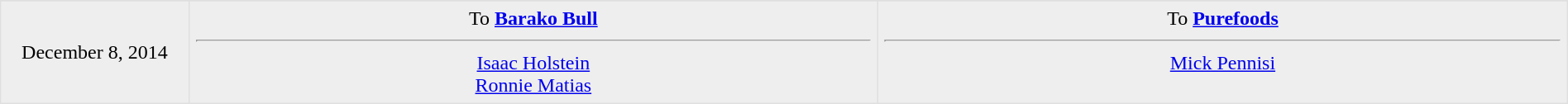<table border=1 style="border-collapse:collapse; text-align: center; width: 100%" bordercolor="#DFDFDF"  cellpadding="5">
<tr>
</tr>
<tr bgcolor="eeeeee">
<td style="width:12%">December 8, 2014<br></td>
<td style="width:44%" valign="top">To <strong><a href='#'>Barako Bull</a></strong><hr> <a href='#'>Isaac Holstein</a><br><a href='#'>Ronnie Matias</a></td>
<td style="width:44%" valign="top">To <strong><a href='#'>Purefoods</a></strong><hr><a href='#'>Mick Pennisi</a></td>
</tr>
</table>
